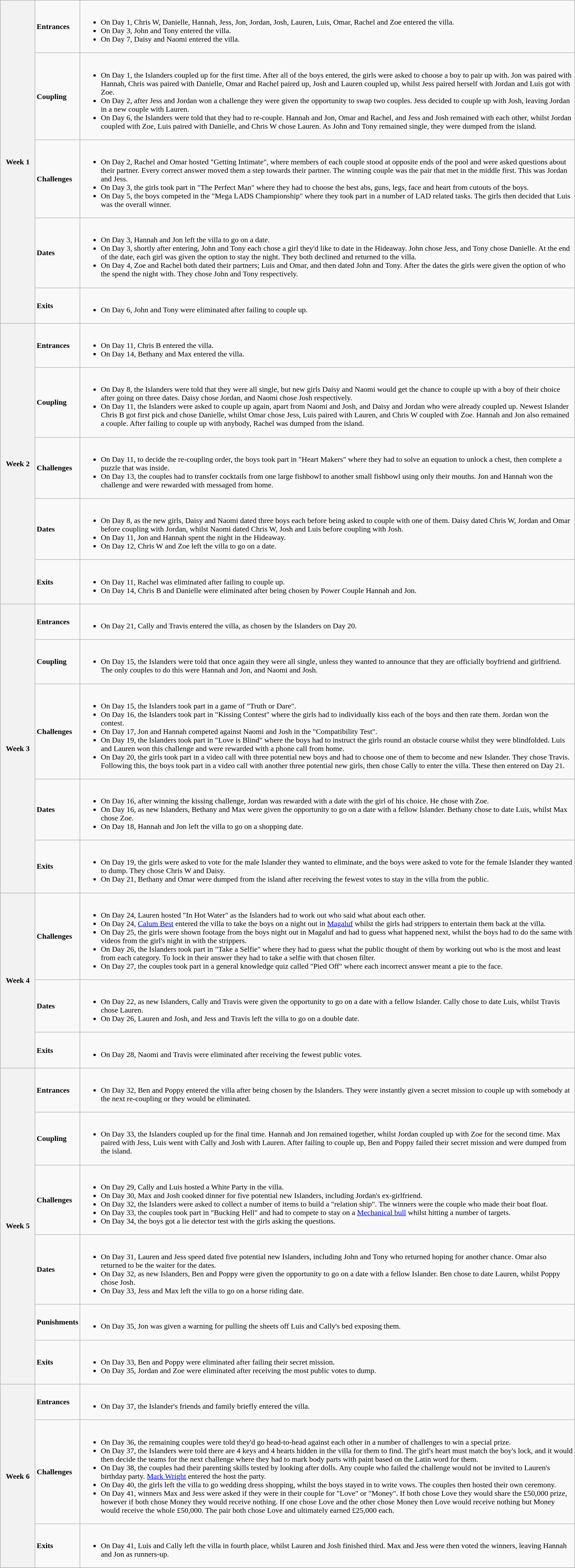<table class="wikitable" style="width: 96%; margin-left: auto; margin-right: auto;">
<tr>
<th rowspan=5 style="width: 6%;">Week 1</th>
<td><strong>Entrances</strong></td>
<td><br><ul><li>On Day 1, Chris W, Danielle, Hannah, Jess, Jon, Jordan, Josh, Lauren, Luis, Omar, Rachel and Zoe entered the villa.</li><li>On Day 3, John and Tony entered the villa.</li><li>On Day 7, Daisy and Naomi entered the villa.</li></ul></td>
</tr>
<tr>
<td><strong>Coupling</strong></td>
<td><br><ul><li>On Day 1, the Islanders coupled up for the first time. After all of the boys entered, the girls were asked to choose a boy to pair up with. Jon was paired with Hannah, Chris was paired with Danielle, Omar and Rachel paired up, Josh and Lauren coupled up, whilst Jess paired herself with Jordan and Luis got with Zoe.</li><li>On Day 2, after Jess and Jordan won a challenge they were given the opportunity to swap two couples. Jess decided to couple up with Josh, leaving Jordan in a new couple with Lauren.</li><li>On Day 6, the Islanders were told that they had to re-couple. Hannah and Jon, Omar and Rachel, and Jess and Josh remained with each other, whilst Jordan coupled with Zoe, Luis paired with Danielle, and Chris W chose Lauren. As John and Tony remained single, they were dumped from the island.</li></ul></td>
</tr>
<tr>
<td><strong>Challenges</strong></td>
<td><br><ul><li>On Day 2, Rachel and Omar hosted "Getting Intimate", where members of each couple stood at opposite ends of the pool and were asked questions about their partner. Every correct answer moved them a step towards their partner. The winning couple was the pair that met in the middle first. This was Jordan and Jess.</li><li>On Day 3, the girls took part in "The Perfect Man" where they had to choose the best abs, guns, legs, face and heart from cutouts of the boys.</li><li>On Day 5, the boys competed in the "Mega LADS Championship" where they took part in a number of LAD related tasks. The girls then decided that Luis was the overall winner.</li></ul></td>
</tr>
<tr>
<td><strong>Dates</strong></td>
<td><br><ul><li>On Day 3, Hannah and Jon left the villa to go on a date.</li><li>On Day 3, shortly after entering, John and Tony each chose a girl they'd like to date in the Hideaway. John chose Jess, and Tony chose Danielle. At the end of the date, each girl was given the option to stay the night. They both declined and returned to the villa.</li><li>On Day 4, Zoe and Rachel both dated their partners; Luis and Omar, and then dated John and Tony. After the dates the girls were given the option of who the spend the night with. They chose John and Tony respectively.</li></ul></td>
</tr>
<tr>
<td><strong>Exits</strong></td>
<td><br><ul><li>On Day 6, John and Tony were eliminated after failing to couple up.</li></ul></td>
</tr>
<tr>
<th rowspan=5 style="width: 6%;">Week 2</th>
<td><strong>Entrances</strong></td>
<td><br><ul><li>On Day 11, Chris B entered the villa.</li><li>On Day 14, Bethany and Max entered the villa.</li></ul></td>
</tr>
<tr>
<td><strong>Coupling</strong></td>
<td><br><ul><li>On Day 8, the Islanders were told that they were all single, but new girls Daisy and Naomi would get the chance to couple up with a boy of their choice after going on three dates. Daisy chose Jordan, and Naomi chose Josh respectively.</li><li>On Day 11, the Islanders were asked to couple up again, apart from Naomi and Josh, and Daisy and Jordan who were already coupled up. Newest Islander Chris B got first pick and chose Danielle, whilst Omar chose Jess, Luis paired with Lauren, and Chris W coupled with Zoe. Hannah and Jon also remained a couple. After failing to couple up with anybody, Rachel was dumped from the island.</li></ul></td>
</tr>
<tr>
<td><strong>Challenges</strong></td>
<td><br><ul><li>On Day 11, to decide the re-coupling order, the boys took part in "Heart Makers" where they had to solve an equation to unlock a chest, then complete a puzzle that was inside.</li><li>On Day 13, the couples had to transfer cocktails from one large fishbowl to another small fishbowl using only their mouths. Jon and Hannah won the challenge and were rewarded with messaged from home.</li></ul></td>
</tr>
<tr>
<td><strong>Dates</strong></td>
<td><br><ul><li>On Day 8, as the new girls, Daisy and Naomi dated three boys each before being asked to couple with one of them. Daisy dated Chris W, Jordan and Omar before coupling with Jordan, whilst Naomi dated Chris W, Josh and Luis before coupling with Josh.</li><li>On Day 11, Jon and Hannah spent the night in the Hideaway.</li><li>On Day 12, Chris W and Zoe left the villa to go on a date.</li></ul></td>
</tr>
<tr>
<td><strong>Exits</strong></td>
<td><br><ul><li>On Day 11, Rachel was eliminated after failing to couple up.</li><li>On Day 14, Chris B and Danielle were eliminated after being chosen by Power Couple Hannah and Jon.</li></ul></td>
</tr>
<tr>
<th rowspan=5 style="width: 6%;">Week 3</th>
<td><strong>Entrances</strong></td>
<td><br><ul><li>On Day 21, Cally and Travis entered the villa, as chosen by the Islanders on Day 20.</li></ul></td>
</tr>
<tr>
<td><strong>Coupling</strong></td>
<td><br><ul><li>On Day 15, the Islanders were told that once again they were all single, unless they wanted to announce that they are officially boyfriend and girlfriend. The only couples to do this were Hannah and Jon, and Naomi and Josh.</li></ul></td>
</tr>
<tr>
<td><strong>Challenges</strong></td>
<td><br><ul><li>On Day 15, the Islanders took part in a game of "Truth or Dare".</li><li>On Day 16, the Islanders took part in "Kissing Contest" where the girls had to individually kiss each of the boys and then rate them. Jordan won the contest.</li><li>On Day 17, Jon and Hannah competed against Naomi and Josh in the "Compatibility Test".</li><li>On Day 19, the Islanders took part in "Love is Blind" where the boys had to instruct the girls round an obstacle course whilst they were blindfolded. Luis and Lauren won this challenge and were rewarded with a phone call from home.</li><li>On Day 20, the girls took part in a video call with three potential new boys and had to choose one of them to become and new Islander. They chose Travis. Following this, the boys took part in a video call with another three potential new girls, then chose Cally to enter the villa. These then entered on Day 21.</li></ul></td>
</tr>
<tr>
<td><strong>Dates</strong></td>
<td><br><ul><li>On Day 16, after winning the kissing challenge, Jordan was rewarded with a date with the girl of his choice. He chose with Zoe.</li><li>On Day 16, as new Islanders, Bethany and Max were given the opportunity to go on a date with a fellow Islander. Bethany chose to date Luis, whilst Max chose Zoe.</li><li>On Day 18, Hannah and Jon left the villa to go on a shopping date.</li></ul></td>
</tr>
<tr>
<td><strong>Exits</strong></td>
<td><br><ul><li>On Day 19, the girls were asked to vote for the male Islander they wanted to eliminate, and the boys were asked to vote for the female Islander they wanted to dump. They chose Chris W and Daisy.</li><li>On Day 21, Bethany and Omar were dumped from the island after receiving the fewest votes to stay in the villa from the public.</li></ul></td>
</tr>
<tr>
<th rowspan=3 style="width: 6%;">Week 4</th>
<td><strong>Challenges</strong></td>
<td><br><ul><li>On Day 24, Lauren hosted "In Hot Water" as the Islanders had to work out who said what about each other.</li><li>On Day 24, <a href='#'>Calum Best</a> entered the villa to take the boys on a night out in <a href='#'>Magaluf</a> whilst the girls had strippers to entertain them back at the villa.</li><li>On Day 25, the girls were shown footage from the boys night out in Magaluf and had to guess what happened next, whilst the boys had to do the same with videos from the girl's night in with the strippers.</li><li>On Day 26, the Islanders took part in "Take a Selfie" where they had to guess what the public thought of them by working out who is the most and least from each category. To lock in their answer they had to take a selfie with that chosen filter.</li><li>On Day 27, the couples took part in a general knowledge quiz called "Pied Off" where each incorrect answer meant a pie to the face.</li></ul></td>
</tr>
<tr>
<td><strong>Dates</strong></td>
<td><br><ul><li>On Day 22, as new Islanders, Cally and Travis were given the opportunity to go on a date with a fellow Islander. Cally chose to date Luis, whilst Travis chose Lauren.</li><li>On Day 26, Lauren and Josh, and Jess and Travis left the villa to go on a double date.</li></ul></td>
</tr>
<tr>
<td><strong>Exits</strong></td>
<td><br><ul><li>On Day 28, Naomi and Travis were eliminated after receiving the fewest public votes.</li></ul></td>
</tr>
<tr>
<th rowspan=6 style="width: 6%;">Week 5</th>
<td><strong>Entrances</strong></td>
<td><br><ul><li>On Day 32, Ben and Poppy entered the villa after being chosen by the Islanders. They were instantly given a secret mission to couple up with somebody at the next re-coupling or they would be eliminated.</li></ul></td>
</tr>
<tr>
<td><strong>Coupling</strong></td>
<td><br><ul><li>On Day 33, the Islanders coupled up for the final time. Hannah and Jon remained together, whilst Jordan coupled up with Zoe for the second time. Max paired with Jess, Luis went with Cally and Josh with Lauren. After failing to couple up, Ben and Poppy failed their secret mission and were dumped from the island.</li></ul></td>
</tr>
<tr>
<td><strong>Challenges</strong></td>
<td><br><ul><li>On Day 29, Cally and Luis hosted a White Party in the villa.</li><li>On Day 30, Max and Josh cooked dinner for five potential new Islanders, including Jordan's ex-girlfriend.</li><li>On Day 32, the Islanders were asked to collect a number of items to build a "relation ship". The winners were the couple who made their boat float.</li><li>On Day 33, the couples took part in "Bucking Hell" and had to compete to stay on a <a href='#'>Mechanical bull</a> whilst hitting a number of targets.</li><li>On Day 34, the boys got a lie detector test with the girls asking the questions.</li></ul></td>
</tr>
<tr>
<td><strong>Dates</strong></td>
<td><br><ul><li>On Day 31, Lauren and Jess speed dated five potential new Islanders, including John and Tony who returned hoping for another chance. Omar also returned to be the waiter for the dates.</li><li>On Day 32, as new Islanders, Ben and Poppy were given the opportunity to go on a date with a fellow Islander. Ben chose to date Lauren, whilst Poppy chose Josh.</li><li>On Day 33, Jess and Max left the villa to go on a horse riding date.</li></ul></td>
</tr>
<tr>
<td><strong>Punishments</strong></td>
<td><br><ul><li>On Day 35, Jon was given a warning for pulling the sheets off Luis and Cally's bed exposing them.</li></ul></td>
</tr>
<tr>
<td><strong>Exits</strong></td>
<td><br><ul><li>On Day 33, Ben and Poppy were eliminated after failing their secret mission.</li><li>On Day 35, Jordan and Zoe were eliminated after receiving the most public votes to dump.</li></ul></td>
</tr>
<tr>
<th rowspan=3 style="width: 6%;">Week 6</th>
<td><strong>Entrances</strong></td>
<td><br><ul><li>On Day 37, the Islander's friends and family briefly entered the villa.</li></ul></td>
</tr>
<tr>
<td><strong>Challenges</strong></td>
<td><br><ul><li>On Day 36, the remaining couples were told they'd go head-to-head against each other in a number of challenges to win a special prize.</li><li>On Day 37, the Islanders were told there are 4 keys and 4 hearts hidden in the villa for them to find. The girl's heart must match the boy's lock, and it would then decide the teams for the next challenge where they had to mark body parts with paint based on the Latin word for them.</li><li>On Day 38, the couples had their parenting skills tested by looking after dolls. Any couple who failed the challenge would not be invited to Lauren's birthday party. <a href='#'>Mark Wright</a> entered the host the party.</li><li>On Day 40, the girls left the villa to go wedding dress shopping, whilst the boys stayed in to write vows. The couples then hosted their own ceremony.</li><li>On Day 41, winners Max and Jess were asked if they were in their couple for "Love" or "Money". If both chose Love they would share the £50,000 prize, however if both chose Money they would receive nothing. If one chose Love and the other chose Money then Love would receive nothing but Money would receive the whole £50,000. The pair both chose Love and ultimately earned £25,000 each.</li></ul></td>
</tr>
<tr>
<td><strong>Exits</strong></td>
<td><br><ul><li>On Day 41, Luis and Cally left the villa in fourth place, whilst Lauren and Josh finished third. Max and Jess were then voted the winners, leaving Hannah and Jon as runners-up.</li></ul></td>
</tr>
<tr>
</tr>
</table>
